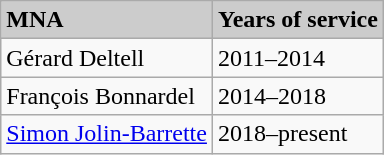<table class="wikitable">
<tr style="background:#ccc;">
<td><strong>MNA</strong></td>
<td><strong>Years of service</strong></td>
</tr>
<tr>
<td>Gérard Deltell</td>
<td>2011–2014</td>
</tr>
<tr>
<td>François Bonnardel</td>
<td>2014–2018</td>
</tr>
<tr>
<td><a href='#'>Simon Jolin-Barrette</a></td>
<td>2018–present</td>
</tr>
</table>
